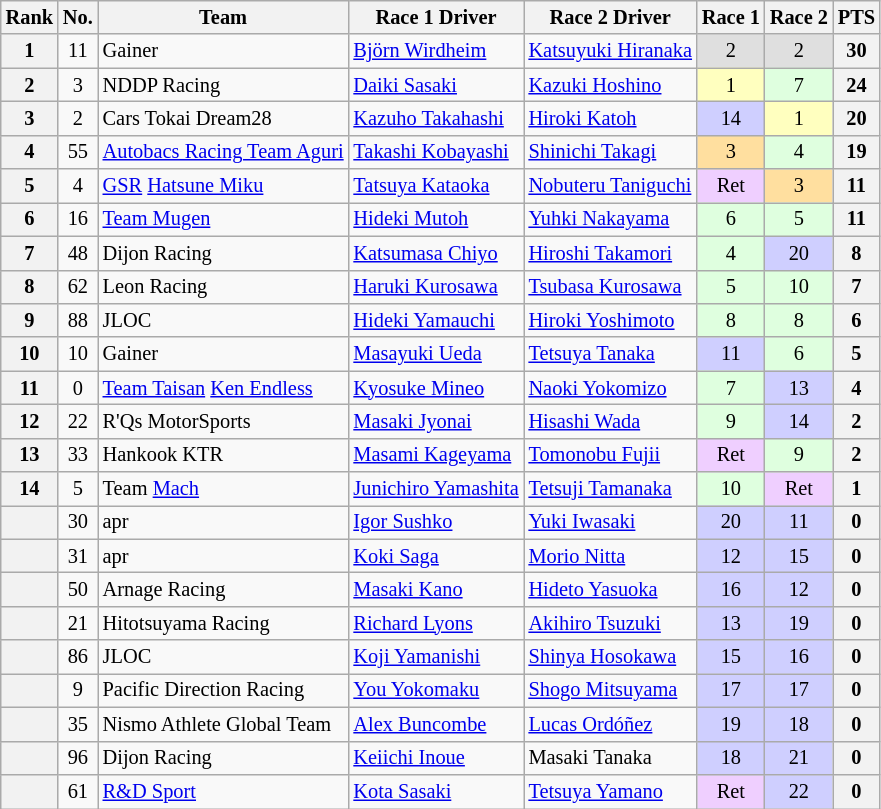<table class="wikitable" style="font-size:85%; text-align:center">
<tr>
<th>Rank</th>
<th>No.</th>
<th>Team</th>
<th>Race 1 Driver</th>
<th>Race 2 Driver</th>
<th>Race 1</th>
<th>Race 2</th>
<th>PTS</th>
</tr>
<tr>
<th>1</th>
<td>11</td>
<td align="left">Gainer</td>
<td align="left"> <a href='#'>Björn Wirdheim</a></td>
<td align="left"> <a href='#'>Katsuyuki Hiranaka</a></td>
<td style="background:#DFDFDF;">2</td>
<td style="background:#DFDFDF;">2</td>
<th>30</th>
</tr>
<tr>
<th>2</th>
<td>3</td>
<td align="left">NDDP Racing</td>
<td align="left"> <a href='#'>Daiki Sasaki</a></td>
<td align="left"> <a href='#'>Kazuki Hoshino</a></td>
<td style="background:#FFFFBF;">1</td>
<td style="background:#DFFFDF;">7</td>
<th>24</th>
</tr>
<tr>
<th>3</th>
<td>2</td>
<td align="left">Cars Tokai Dream28</td>
<td align="left"> <a href='#'>Kazuho Takahashi</a></td>
<td align="left"> <a href='#'>Hiroki Katoh</a></td>
<td style="background:#CFCFFF;">14</td>
<td style="background:#FFFFBF;">1</td>
<th>20</th>
</tr>
<tr>
<th>4</th>
<td>55</td>
<td align="left"><a href='#'>Autobacs Racing Team Aguri</a></td>
<td align="left"> <a href='#'>Takashi Kobayashi</a></td>
<td align="left"> <a href='#'>Shinichi Takagi</a></td>
<td style="background:#FFDF9F;">3</td>
<td style="background:#DFFFDF;">4</td>
<th>19</th>
</tr>
<tr>
<th>5</th>
<td>4</td>
<td align="left"><a href='#'>GSR</a> <a href='#'>Hatsune Miku</a></td>
<td align="left"> <a href='#'>Tatsuya Kataoka</a></td>
<td align="left"> <a href='#'>Nobuteru Taniguchi</a></td>
<td style="background:#EFCFFF;">Ret</td>
<td style="background:#FFDF9F;">3</td>
<th>11</th>
</tr>
<tr>
<th>6</th>
<td>16</td>
<td align="left"><a href='#'>Team Mugen</a></td>
<td align="left"> <a href='#'>Hideki Mutoh</a></td>
<td align="left"> <a href='#'>Yuhki Nakayama</a></td>
<td style="background:#DFFFDF;">6</td>
<td style="background:#DFFFDF;">5</td>
<th>11</th>
</tr>
<tr>
<th>7</th>
<td>48</td>
<td align="left">Dijon Racing</td>
<td align="left"> <a href='#'>Katsumasa Chiyo</a></td>
<td align="left"> <a href='#'>Hiroshi Takamori</a></td>
<td style="background:#DFFFDF;">4</td>
<td style="background:#CFCFFF;">20</td>
<th>8</th>
</tr>
<tr>
<th>8</th>
<td>62</td>
<td align="left">Leon Racing</td>
<td align="left"> <a href='#'>Haruki Kurosawa</a></td>
<td align="left"> <a href='#'>Tsubasa Kurosawa</a></td>
<td style="background:#DFFFDF;">5</td>
<td style="background:#DFFFDF;">10</td>
<th>7</th>
</tr>
<tr>
<th>9</th>
<td>88</td>
<td align="left">JLOC</td>
<td align="left"> <a href='#'>Hideki Yamauchi</a></td>
<td align="left"> <a href='#'>Hiroki Yoshimoto</a></td>
<td style="background:#DFFFDF;">8</td>
<td style="background:#DFFFDF;">8</td>
<th>6</th>
</tr>
<tr>
<th>10</th>
<td>10</td>
<td align="left">Gainer</td>
<td align="left"> <a href='#'>Masayuki Ueda</a></td>
<td align="left"> <a href='#'>Tetsuya Tanaka</a></td>
<td style="background:#CFCFFF;">11</td>
<td style="background:#DFFFDF;">6</td>
<th>5</th>
</tr>
<tr>
<th>11</th>
<td>0</td>
<td align="left"><a href='#'>Team Taisan</a> <a href='#'>Ken Endless</a></td>
<td align="left"> <a href='#'>Kyosuke Mineo</a></td>
<td align="left"> <a href='#'>Naoki Yokomizo</a></td>
<td style="background:#DFFFDF;">7</td>
<td style="background:#CFCFFF;">13</td>
<th>4</th>
</tr>
<tr>
<th>12</th>
<td>22</td>
<td align="left">R'Qs MotorSports</td>
<td align="left"> <a href='#'>Masaki Jyonai</a></td>
<td align="left"> <a href='#'>Hisashi Wada</a></td>
<td style="background:#DFFFDF;">9</td>
<td style="background:#CFCFFF;">14</td>
<th>2</th>
</tr>
<tr>
<th>13</th>
<td>33</td>
<td align="left">Hankook KTR</td>
<td align="left"> <a href='#'>Masami Kageyama</a></td>
<td align="left"> <a href='#'>Tomonobu Fujii</a></td>
<td style="background:#EFCFFF;">Ret</td>
<td style="background:#DFFFDF;">9</td>
<th>2</th>
</tr>
<tr>
<th>14</th>
<td>5</td>
<td align="left">Team <a href='#'>Mach</a></td>
<td align="left"> <a href='#'>Junichiro Yamashita</a></td>
<td align="left"> <a href='#'>Tetsuji Tamanaka</a></td>
<td style="background:#DFFFDF;">10</td>
<td style="background:#EFCFFF;">Ret</td>
<th>1</th>
</tr>
<tr>
<th></th>
<td>30</td>
<td align="left">apr</td>
<td align="left"> <a href='#'>Igor Sushko</a></td>
<td align="left"> <a href='#'>Yuki Iwasaki</a></td>
<td style="background:#CFCFFF;">20</td>
<td style="background:#CFCFFF;">11</td>
<th>0</th>
</tr>
<tr>
<th></th>
<td>31</td>
<td align="left">apr</td>
<td align="left"> <a href='#'>Koki Saga</a></td>
<td align="left"> <a href='#'>Morio Nitta</a></td>
<td style="background:#CFCFFF;">12</td>
<td style="background:#CFCFFF;">15</td>
<th>0</th>
</tr>
<tr>
<th></th>
<td>50</td>
<td align="left">Arnage Racing</td>
<td align="left"> <a href='#'>Masaki Kano</a></td>
<td align="left"> <a href='#'>Hideto Yasuoka</a></td>
<td style="background:#CFCFFF;">16</td>
<td style="background:#CFCFFF;">12</td>
<th>0</th>
</tr>
<tr>
<th></th>
<td>21</td>
<td align="left">Hitotsuyama Racing</td>
<td align="left"> <a href='#'>Richard Lyons</a></td>
<td align="left"> <a href='#'>Akihiro Tsuzuki</a></td>
<td style="background:#CFCFFF;">13</td>
<td style="background:#CFCFFF;">19</td>
<th>0</th>
</tr>
<tr>
<th></th>
<td>86</td>
<td align="left">JLOC</td>
<td align="left"> <a href='#'>Koji Yamanishi</a></td>
<td align="left"> <a href='#'>Shinya Hosokawa</a></td>
<td style="background:#CFCFFF;">15</td>
<td style="background:#CFCFFF;">16</td>
<th>0</th>
</tr>
<tr>
<th></th>
<td>9</td>
<td align="left">Pacific Direction Racing</td>
<td align="left"> <a href='#'>You Yokomaku</a></td>
<td align="left"> <a href='#'>Shogo Mitsuyama</a></td>
<td style="background:#CFCFFF;">17</td>
<td style="background:#CFCFFF;">17</td>
<th>0</th>
</tr>
<tr>
<th></th>
<td>35</td>
<td align="left">Nismo Athlete Global Team</td>
<td align="left"> <a href='#'>Alex Buncombe</a></td>
<td align="left"> <a href='#'>Lucas Ordóñez</a></td>
<td style="background:#CFCFFF;">19</td>
<td style="background:#CFCFFF;">18</td>
<th>0</th>
</tr>
<tr>
<th></th>
<td>96</td>
<td align="left">Dijon Racing</td>
<td align="left"> <a href='#'>Keiichi Inoue</a></td>
<td align="left"> Masaki Tanaka</td>
<td style="background:#CFCFFF;">18</td>
<td style="background:#CFCFFF;">21</td>
<th>0</th>
</tr>
<tr>
<th></th>
<td>61</td>
<td align="left"><a href='#'>R&D Sport</a></td>
<td align="left"> <a href='#'>Kota Sasaki</a></td>
<td align="left"> <a href='#'>Tetsuya Yamano</a></td>
<td style="background:#EFCFFF;">Ret</td>
<td style="background:#CFCFFF;">22</td>
<th>0</th>
</tr>
</table>
